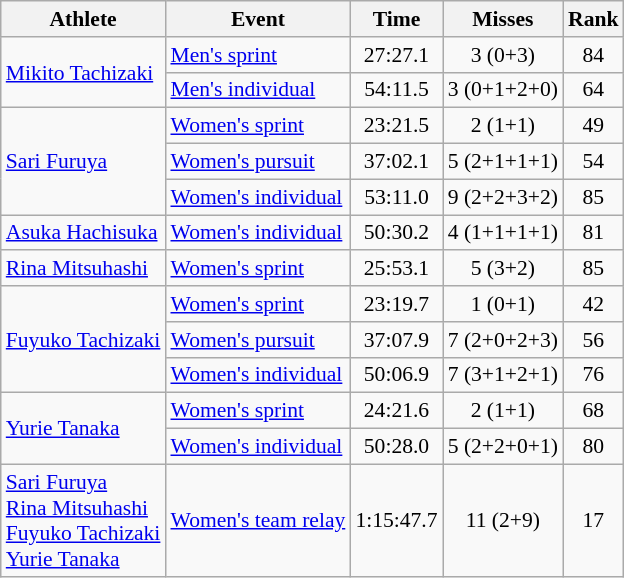<table class="wikitable" style="font-size:90%">
<tr>
<th>Athlete</th>
<th>Event</th>
<th>Time</th>
<th>Misses</th>
<th>Rank</th>
</tr>
<tr align=center>
<td align=left rowspan=2><a href='#'>Mikito Tachizaki</a></td>
<td align=left><a href='#'>Men's sprint</a></td>
<td>27:27.1</td>
<td>3 (0+3)</td>
<td>84</td>
</tr>
<tr align=center>
<td align=left><a href='#'>Men's individual</a></td>
<td>54:11.5</td>
<td>3 (0+1+2+0)</td>
<td>64</td>
</tr>
<tr align=center>
<td align=left rowspan=3><a href='#'>Sari Furuya</a></td>
<td align=left><a href='#'>Women's sprint</a></td>
<td>23:21.5</td>
<td>2 (1+1)</td>
<td>49</td>
</tr>
<tr align=center>
<td align=left><a href='#'>Women's pursuit</a></td>
<td>37:02.1</td>
<td>5 (2+1+1+1)</td>
<td>54</td>
</tr>
<tr align=center>
<td align=left><a href='#'>Women's individual</a></td>
<td>53:11.0</td>
<td>9 (2+2+3+2)</td>
<td>85</td>
</tr>
<tr align=center>
<td align=left><a href='#'>Asuka Hachisuka</a></td>
<td align=left><a href='#'>Women's individual</a></td>
<td>50:30.2</td>
<td>4 (1+1+1+1)</td>
<td>81</td>
</tr>
<tr align=center>
<td align=left><a href='#'>Rina Mitsuhashi</a></td>
<td align=left><a href='#'>Women's sprint</a></td>
<td>25:53.1</td>
<td>5 (3+2)</td>
<td>85</td>
</tr>
<tr align=center>
<td align=left rowspan=3><a href='#'>Fuyuko Tachizaki</a></td>
<td align=left><a href='#'>Women's sprint</a></td>
<td>23:19.7</td>
<td>1 (0+1)</td>
<td>42</td>
</tr>
<tr align=center>
<td align=left><a href='#'>Women's pursuit</a></td>
<td>37:07.9</td>
<td>7 (2+0+2+3)</td>
<td>56</td>
</tr>
<tr align=center>
<td align=left><a href='#'>Women's individual</a></td>
<td>50:06.9</td>
<td>7 (3+1+2+1)</td>
<td>76</td>
</tr>
<tr align=center>
<td align=left rowspan=2><a href='#'>Yurie Tanaka</a></td>
<td align=left><a href='#'>Women's sprint</a></td>
<td>24:21.6</td>
<td>2 (1+1)</td>
<td>68</td>
</tr>
<tr align=center>
<td align=left><a href='#'>Women's individual</a></td>
<td>50:28.0</td>
<td>5 (2+2+0+1)</td>
<td>80</td>
</tr>
<tr align=center>
<td align=left><a href='#'>Sari Furuya</a><br><a href='#'>Rina Mitsuhashi</a><br><a href='#'>Fuyuko Tachizaki</a><br><a href='#'>Yurie Tanaka</a></td>
<td align=left><a href='#'>Women's team relay</a></td>
<td>1:15:47.7</td>
<td>11 (2+9)</td>
<td>17</td>
</tr>
</table>
